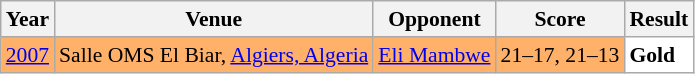<table class="sortable wikitable" style="font-size: 90%;">
<tr>
<th>Year</th>
<th>Venue</th>
<th>Opponent</th>
<th>Score</th>
<th>Result</th>
</tr>
<tr style="background:#FFB069">
<td align="center"><a href='#'>2007</a></td>
<td align="left">Salle OMS El Biar, <a href='#'>Algiers, Algeria</a></td>
<td align="left"> <a href='#'>Eli Mambwe</a></td>
<td align="left">21–17, 21–13</td>
<td style="text-align:left; background:white"> <strong>Gold</strong></td>
</tr>
</table>
